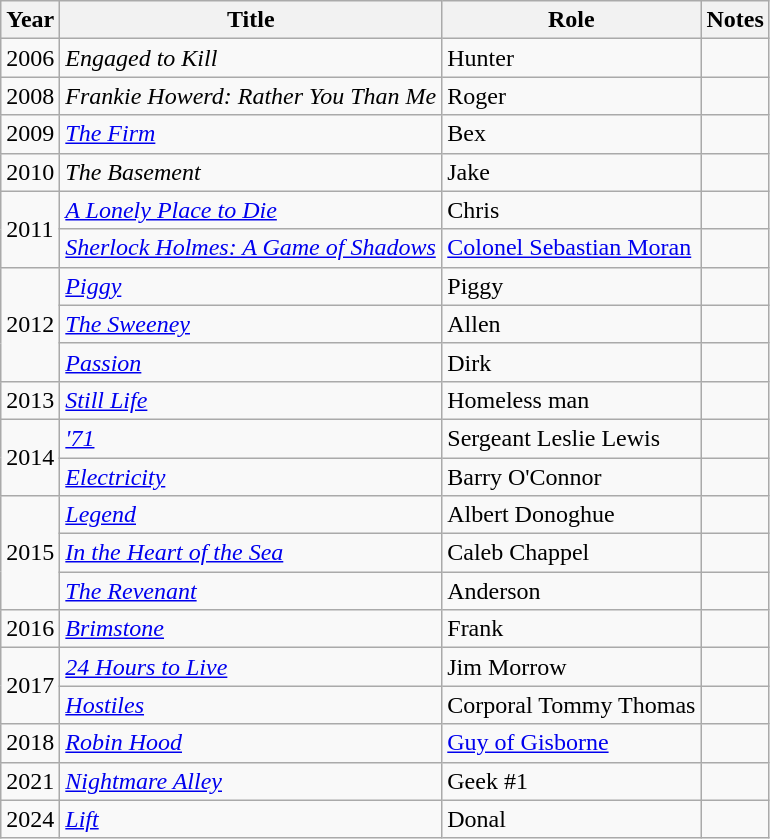<table class="wikitable sortable">
<tr>
<th>Year</th>
<th>Title</th>
<th>Role</th>
<th class="unsortable">Notes</th>
</tr>
<tr>
<td>2006</td>
<td><em>Engaged to Kill</em></td>
<td>Hunter</td>
<td></td>
</tr>
<tr>
<td>2008</td>
<td><em>Frankie Howerd: Rather You Than Me</em></td>
<td>Roger</td>
<td></td>
</tr>
<tr>
<td>2009</td>
<td><em><a href='#'>The Firm</a></em></td>
<td>Bex</td>
<td></td>
</tr>
<tr>
<td>2010</td>
<td><em>The Basement</em></td>
<td>Jake</td>
<td></td>
</tr>
<tr>
<td rowspan="2">2011</td>
<td><em><a href='#'>A Lonely Place to Die</a></em></td>
<td>Chris</td>
<td></td>
</tr>
<tr>
<td><em><a href='#'>Sherlock Holmes: A Game of Shadows</a></em></td>
<td><a href='#'>Colonel Sebastian Moran</a></td>
<td></td>
</tr>
<tr>
<td rowspan="3">2012</td>
<td><em><a href='#'>Piggy</a></em></td>
<td>Piggy</td>
<td></td>
</tr>
<tr>
<td><em><a href='#'>The Sweeney</a></em></td>
<td>Allen</td>
<td></td>
</tr>
<tr>
<td><em><a href='#'>Passion</a></em></td>
<td>Dirk</td>
<td></td>
</tr>
<tr>
<td>2013</td>
<td><em><a href='#'>Still Life</a></em></td>
<td>Homeless man</td>
<td></td>
</tr>
<tr>
<td rowspan="2">2014</td>
<td><em><a href='#'>'71</a></em></td>
<td>Sergeant Leslie Lewis</td>
<td></td>
</tr>
<tr>
<td><em><a href='#'>Electricity</a></em></td>
<td>Barry O'Connor</td>
<td></td>
</tr>
<tr>
<td rowspan="3">2015</td>
<td><em><a href='#'>Legend</a></em></td>
<td>Albert Donoghue</td>
<td></td>
</tr>
<tr>
<td><em><a href='#'>In the Heart of the Sea</a></em></td>
<td>Caleb Chappel</td>
<td></td>
</tr>
<tr>
<td><em><a href='#'>The Revenant</a></em></td>
<td>Anderson</td>
<td></td>
</tr>
<tr>
<td>2016</td>
<td><em><a href='#'>Brimstone</a></em></td>
<td>Frank</td>
<td></td>
</tr>
<tr>
<td rowspan="2">2017</td>
<td><em><a href='#'>24 Hours to Live</a></em></td>
<td>Jim Morrow</td>
<td></td>
</tr>
<tr>
<td><em><a href='#'>Hostiles</a></em></td>
<td>Corporal Tommy Thomas</td>
<td></td>
</tr>
<tr>
<td>2018</td>
<td><em><a href='#'>Robin Hood</a></em></td>
<td><a href='#'>Guy of Gisborne</a></td>
<td></td>
</tr>
<tr>
<td>2021</td>
<td><em><a href='#'>Nightmare Alley</a></em></td>
<td>Geek #1</td>
<td></td>
</tr>
<tr>
<td>2024</td>
<td><em><a href='#'>Lift</a></em></td>
<td>Donal</td>
<td></td>
</tr>
</table>
